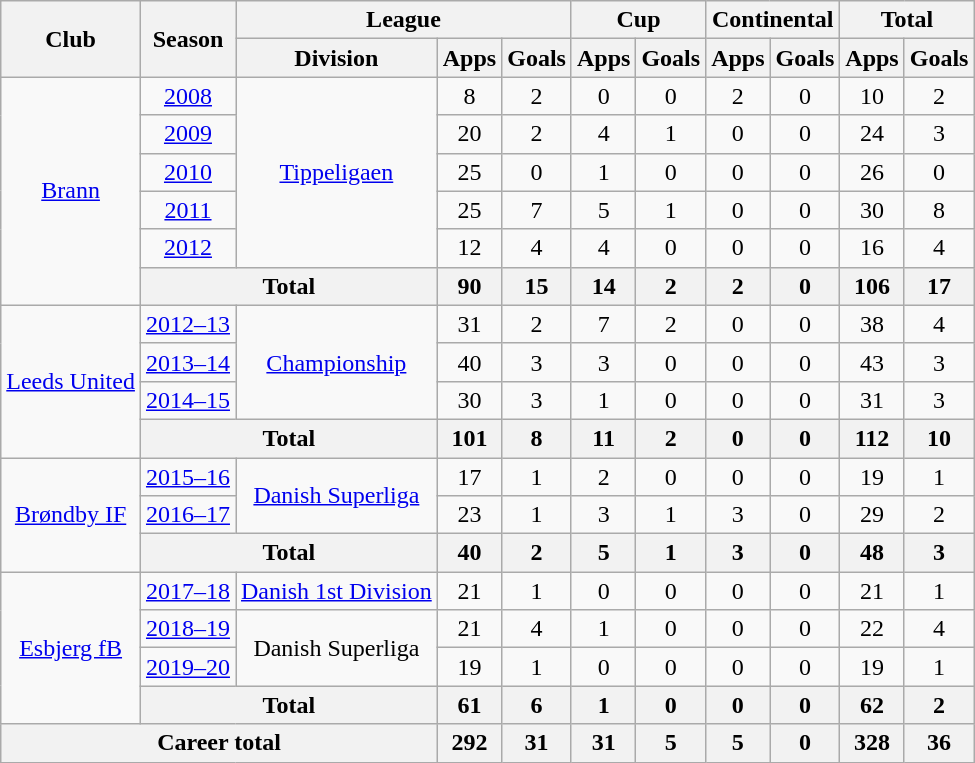<table class="wikitable" style="text-align:center">
<tr>
<th rowspan="2">Club</th>
<th rowspan="2">Season</th>
<th colspan="3">League</th>
<th colspan="2">Cup</th>
<th colspan="2">Continental</th>
<th colspan="2">Total</th>
</tr>
<tr>
<th>Division</th>
<th>Apps</th>
<th>Goals</th>
<th>Apps</th>
<th>Goals</th>
<th>Apps</th>
<th>Goals</th>
<th>Apps</th>
<th>Goals</th>
</tr>
<tr>
<td rowspan="6"><a href='#'>Brann</a></td>
<td><a href='#'>2008</a></td>
<td rowspan="5"><a href='#'>Tippeligaen</a></td>
<td>8</td>
<td>2</td>
<td>0</td>
<td>0</td>
<td>2</td>
<td>0</td>
<td>10</td>
<td>2</td>
</tr>
<tr>
<td><a href='#'>2009</a></td>
<td>20</td>
<td>2</td>
<td>4</td>
<td>1</td>
<td>0</td>
<td>0</td>
<td>24</td>
<td>3</td>
</tr>
<tr>
<td><a href='#'>2010</a></td>
<td>25</td>
<td>0</td>
<td>1</td>
<td>0</td>
<td>0</td>
<td>0</td>
<td>26</td>
<td>0</td>
</tr>
<tr>
<td><a href='#'>2011</a></td>
<td>25</td>
<td>7</td>
<td>5</td>
<td>1</td>
<td>0</td>
<td>0</td>
<td>30</td>
<td>8</td>
</tr>
<tr>
<td><a href='#'>2012</a></td>
<td>12</td>
<td>4</td>
<td>4</td>
<td>0</td>
<td>0</td>
<td>0</td>
<td>16</td>
<td>4</td>
</tr>
<tr>
<th colspan="2">Total</th>
<th>90</th>
<th>15</th>
<th>14</th>
<th>2</th>
<th>2</th>
<th>0</th>
<th>106</th>
<th>17</th>
</tr>
<tr>
<td rowspan="4"><a href='#'>Leeds United</a></td>
<td><a href='#'>2012–13</a></td>
<td rowspan="3"><a href='#'>Championship</a></td>
<td>31</td>
<td>2</td>
<td>7</td>
<td>2</td>
<td>0</td>
<td>0</td>
<td>38</td>
<td>4</td>
</tr>
<tr>
<td><a href='#'>2013–14</a></td>
<td>40</td>
<td>3</td>
<td>3</td>
<td>0</td>
<td>0</td>
<td>0</td>
<td>43</td>
<td>3</td>
</tr>
<tr>
<td><a href='#'>2014–15</a></td>
<td>30</td>
<td>3</td>
<td>1</td>
<td>0</td>
<td>0</td>
<td>0</td>
<td>31</td>
<td>3</td>
</tr>
<tr>
<th colspan="2">Total</th>
<th>101</th>
<th>8</th>
<th>11</th>
<th>2</th>
<th>0</th>
<th>0</th>
<th>112</th>
<th>10</th>
</tr>
<tr>
<td rowspan="3"><a href='#'>Brøndby IF</a></td>
<td><a href='#'>2015–16</a></td>
<td rowspan="2"><a href='#'>Danish Superliga</a></td>
<td>17</td>
<td>1</td>
<td>2</td>
<td>0</td>
<td>0</td>
<td>0</td>
<td>19</td>
<td>1</td>
</tr>
<tr>
<td><a href='#'>2016–17</a></td>
<td>23</td>
<td>1</td>
<td>3</td>
<td>1</td>
<td>3</td>
<td>0</td>
<td>29</td>
<td>2</td>
</tr>
<tr>
<th colspan="2">Total</th>
<th>40</th>
<th>2</th>
<th>5</th>
<th>1</th>
<th>3</th>
<th>0</th>
<th>48</th>
<th>3</th>
</tr>
<tr>
<td rowspan="4"><a href='#'>Esbjerg fB</a></td>
<td><a href='#'>2017–18</a></td>
<td><a href='#'>Danish 1st Division</a></td>
<td>21</td>
<td>1</td>
<td>0</td>
<td>0</td>
<td>0</td>
<td>0</td>
<td>21</td>
<td>1</td>
</tr>
<tr>
<td><a href='#'>2018–19</a></td>
<td rowspan="2">Danish Superliga</td>
<td>21</td>
<td>4</td>
<td>1</td>
<td>0</td>
<td>0</td>
<td>0</td>
<td>22</td>
<td>4</td>
</tr>
<tr>
<td><a href='#'>2019–20</a></td>
<td>19</td>
<td>1</td>
<td>0</td>
<td>0</td>
<td>0</td>
<td>0</td>
<td>19</td>
<td>1</td>
</tr>
<tr>
<th colspan="2">Total</th>
<th>61</th>
<th>6</th>
<th>1</th>
<th>0</th>
<th>0</th>
<th>0</th>
<th>62</th>
<th>2</th>
</tr>
<tr>
<th colspan="3">Career total</th>
<th>292</th>
<th>31</th>
<th>31</th>
<th>5</th>
<th>5</th>
<th>0</th>
<th>328</th>
<th>36</th>
</tr>
</table>
